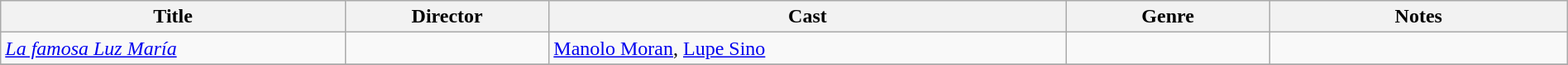<table class="wikitable" style="width:100%;">
<tr>
<th style="width:22%;">Title</th>
<th style="width:13%;">Director</th>
<th style="width:33%;">Cast</th>
<th style="width:13%;">Genre</th>
<th style="width:19%;">Notes</th>
</tr>
<tr>
<td><em><a href='#'>La famosa Luz María</a></em></td>
<td></td>
<td><a href='#'>Manolo Moran</a>, <a href='#'>Lupe Sino</a></td>
<td></td>
<td></td>
</tr>
<tr>
</tr>
</table>
